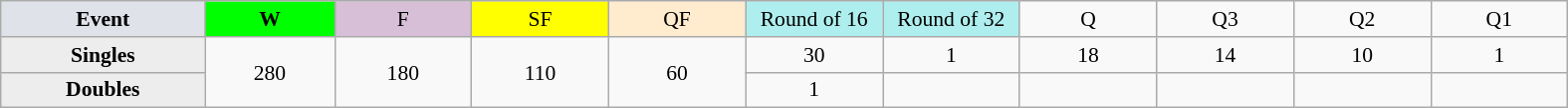<table class=wikitable style=font-size:90%;text-align:center>
<tr>
<td style="width:130px; background:#dfe2e9;"><strong>Event</strong></td>
<td style="width:80px; background:lime;"><strong>W</strong></td>
<td style="width:85px; background:thistle;">F</td>
<td style="width:85px; background:#ff0;">SF</td>
<td style="width:85px; background:#ffebcd;">QF</td>
<td style="width:85px; background:#afeeee;">Round of 16</td>
<td style="width:85px; background:#afeeee;">Round of 32</td>
<td width=85>Q</td>
<td width=85>Q3</td>
<td width=85>Q2</td>
<td width=85>Q1</td>
</tr>
<tr>
<th style="background:#ededed;">Singles</th>
<td rowspan=2>280</td>
<td rowspan=2>180</td>
<td rowspan=2>110</td>
<td rowspan=2>60</td>
<td>30</td>
<td>1</td>
<td>18</td>
<td>14</td>
<td>10</td>
<td>1</td>
</tr>
<tr>
<th style="background:#ededed;">Doubles</th>
<td>1</td>
<td></td>
<td></td>
<td></td>
<td></td>
<td></td>
</tr>
</table>
